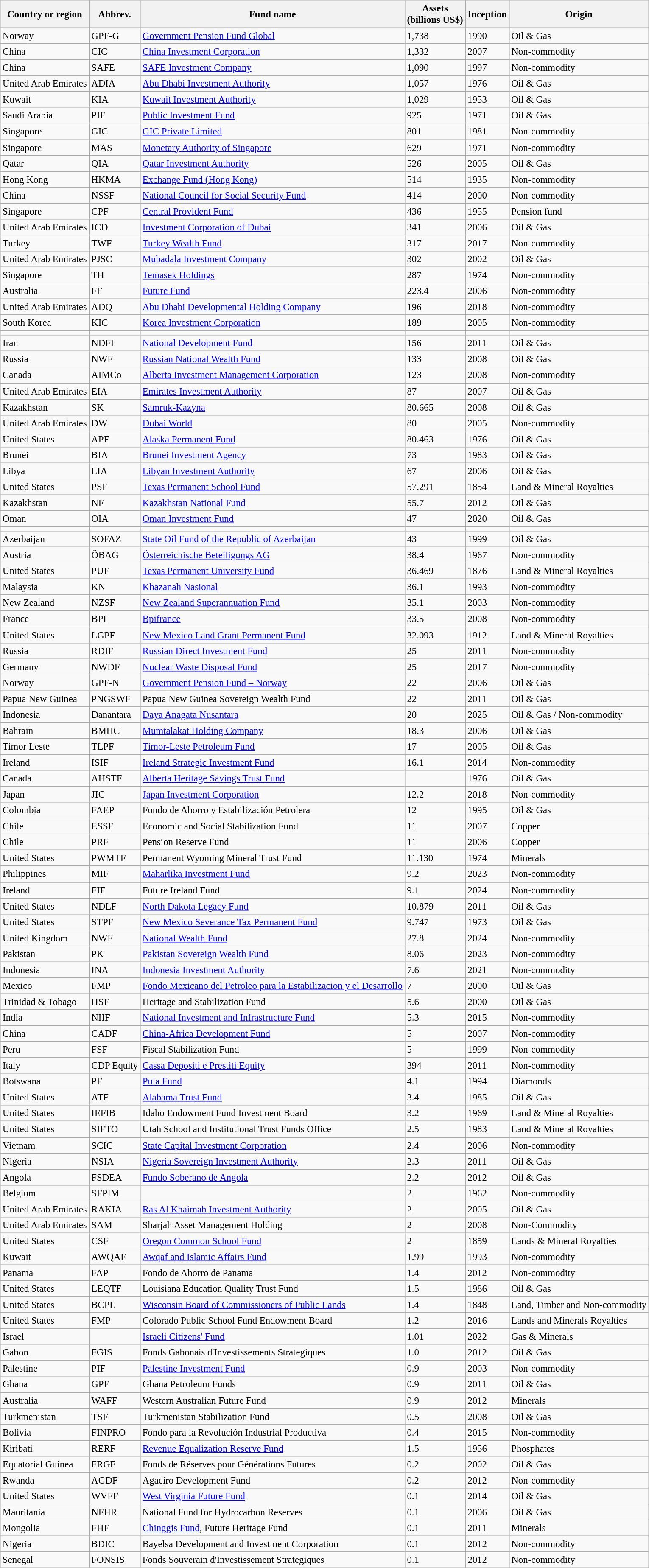<table class="wikitable sortable sticky-header" style="font-size:95%;">
<tr>
<th>Country or region</th>
<th>Abbrev.</th>
<th>Fund name</th>
<th>Assets<br>(billions US$)</th>
<th>Inception</th>
<th>Origin</th>
</tr>
<tr valign="top">
<td> Norway</td>
<td>GPF-G</td>
<td><a href='#'>Government Pension Fund Global</a></td>
<td>1,738</td>
<td>1990</td>
<td>Oil & Gas</td>
</tr>
<tr valign="top">
<td> China</td>
<td>CIC</td>
<td><a href='#'>China Investment Corporation</a></td>
<td>1,332</td>
<td>2007</td>
<td>Non-commodity</td>
</tr>
<tr valign="top">
<td> China</td>
<td>SAFE</td>
<td><a href='#'>SAFE Investment Company</a></td>
<td>1,090</td>
<td>1997</td>
<td>Non-commodity</td>
</tr>
<tr valign="top">
<td> United Arab Emirates</td>
<td>ADIA</td>
<td><a href='#'>Abu Dhabi Investment Authority</a></td>
<td>1,057</td>
<td>1976</td>
<td>Oil & Gas</td>
</tr>
<tr valign="top">
<td> Kuwait</td>
<td>KIA</td>
<td><a href='#'>Kuwait Investment Authority</a></td>
<td>1,029</td>
<td>1953</td>
<td>Oil & Gas</td>
</tr>
<tr valign=top>
<td> Saudi Arabia</td>
<td>PIF</td>
<td><a href='#'>Public Investment Fund</a></td>
<td>925</td>
<td>1971</td>
<td>Oil & Gas</td>
</tr>
<tr valign="top">
<td> Singapore</td>
<td>GIC</td>
<td><a href='#'>GIC Private Limited</a></td>
<td>801</td>
<td>1981</td>
<td>Non-commodity</td>
</tr>
<tr>
<td> Singapore</td>
<td>MAS</td>
<td><a href='#'>Monetary Authority of Singapore</a></td>
<td>629</td>
<td>1971</td>
<td>Non-commodity</td>
</tr>
<tr valign="top">
<td> Qatar</td>
<td>QIA</td>
<td><a href='#'>Qatar Investment Authority</a></td>
<td>526</td>
<td>2005</td>
<td>Oil & Gas</td>
</tr>
<tr valign=top>
<td> Hong Kong</td>
<td>HKMA</td>
<td><a href='#'>Exchange Fund (Hong Kong)</a></td>
<td>514</td>
<td>1935</td>
<td>Non-commodity</td>
</tr>
<tr valign=top>
<td> China</td>
<td>NSSF</td>
<td><a href='#'>National Council for Social Security Fund</a></td>
<td>414</td>
<td>2000</td>
<td>Non-commodity</td>
</tr>
<tr>
<td> Singapore</td>
<td>CPF</td>
<td><a href='#'>Central Provident Fund</a></td>
<td>436</td>
<td>1955</td>
<td>Pension fund</td>
</tr>
<tr valign="top">
<td> United Arab Emirates</td>
<td>ICD</td>
<td><a href='#'>Investment Corporation of Dubai</a></td>
<td>341</td>
<td>2006</td>
<td>Oil & Gas</td>
</tr>
<tr valign="top">
<td> Turkey</td>
<td>TWF</td>
<td><a href='#'>Turkey Wealth Fund</a></td>
<td>317</td>
<td>2017</td>
<td>Non-commodity</td>
</tr>
<tr valign="top">
<td> United Arab Emirates</td>
<td>PJSC</td>
<td><a href='#'>Mubadala Investment Company</a></td>
<td>302</td>
<td>2002</td>
<td>Oil & Gas</td>
</tr>
<tr valign="top">
<td> Singapore</td>
<td>TH</td>
<td><a href='#'>Temasek Holdings</a></td>
<td>287</td>
<td>1974</td>
<td>Non-commodity</td>
</tr>
<tr valign="top">
<td> Australia</td>
<td>FF</td>
<td><a href='#'>Future Fund</a></td>
<td>223.4</td>
<td>2006</td>
<td>Non-commodity</td>
</tr>
<tr valign="top">
<td> United Arab Emirates</td>
<td>ADQ</td>
<td><a href='#'>Abu Dhabi Developmental Holding Company</a></td>
<td>196</td>
<td>2018</td>
<td>Non-commodity</td>
</tr>
<tr valign="top">
<td> South Korea</td>
<td>KIC</td>
<td><a href='#'>Korea Investment Corporation</a></td>
<td>189</td>
<td>2005</td>
<td>Non-commodity</td>
</tr>
<tr>
<td></td>
<td></td>
<td></td>
<td></td>
<td></td>
<td></td>
</tr>
<tr valign="top">
<td> Iran</td>
<td>NDFI</td>
<td><a href='#'>National Development Fund</a></td>
<td>156</td>
<td>2011</td>
<td>Oil & Gas</td>
</tr>
<tr valign="top">
<td> Russia</td>
<td>NWF</td>
<td><a href='#'>Russian National Wealth Fund</a></td>
<td>133</td>
<td>2008</td>
<td>Oil & Gas</td>
</tr>
<tr valign="top">
<td> Canada</td>
<td>AIMCo</td>
<td><a href='#'>Alberta Investment Management Corporation</a></td>
<td>123</td>
<td>2008</td>
<td>Non-commodity</td>
</tr>
<tr valign="top">
<td> United Arab Emirates</td>
<td>EIA</td>
<td><a href='#'>Emirates Investment Authority</a></td>
<td>87</td>
<td>2007</td>
<td>Oil & Gas</td>
</tr>
<tr valign="top">
<td> Kazakhstan</td>
<td>SK</td>
<td><a href='#'>Samruk-Kazyna</a></td>
<td>80.665</td>
<td>2008</td>
<td>Oil & Gas</td>
</tr>
<tr valign="top">
<td> United Arab Emirates</td>
<td>DW</td>
<td><a href='#'>Dubai World</a></td>
<td>80</td>
<td>2005</td>
<td>Non-commodity</td>
</tr>
<tr valign="top">
<td> United States</td>
<td>APF</td>
<td><a href='#'>Alaska Permanent Fund</a></td>
<td>80.463</td>
<td>1976</td>
<td>Oil & Gas</td>
</tr>
<tr valign="top">
<td> Brunei</td>
<td>BIA</td>
<td><a href='#'>Brunei Investment Agency</a></td>
<td>73</td>
<td>1983</td>
<td>Oil & Gas</td>
</tr>
<tr valign="top">
<td> Libya</td>
<td>LIA</td>
<td><a href='#'>Libyan Investment Authority</a></td>
<td>67</td>
<td>2006</td>
<td>Oil & Gas</td>
</tr>
<tr valign="top">
<td> United States</td>
<td>PSF</td>
<td><a href='#'>Texas Permanent School Fund</a></td>
<td>57.291</td>
<td>1854</td>
<td>Land & Mineral Royalties</td>
</tr>
<tr valign="top">
<td> Kazakhstan</td>
<td>NF</td>
<td><a href='#'>Kazakhstan National Fund</a></td>
<td>55.7</td>
<td>2012</td>
<td>Oil & Gas</td>
</tr>
<tr valign="top">
<td> Oman</td>
<td>OIA</td>
<td><a href='#'>Oman Investment Fund</a></td>
<td>47</td>
<td>2020</td>
<td>Oil & Gas</td>
</tr>
<tr>
<td></td>
<td></td>
<td></td>
<td></td>
<td></td>
<td></td>
</tr>
<tr valign="top">
<td> Azerbaijan</td>
<td>SOFAZ</td>
<td><a href='#'>State Oil Fund of the Republic of Azerbaijan</a></td>
<td>43</td>
<td>1999</td>
<td>Oil & Gas</td>
</tr>
<tr>
<td> Austria</td>
<td>ÖBAG</td>
<td><a href='#'>Österreichische Beteiligungs AG</a></td>
<td>38.4</td>
<td>1967</td>
<td>Non-commodity</td>
</tr>
<tr valign="top">
<td> United States</td>
<td>PUF</td>
<td><a href='#'>Texas Permanent University Fund</a></td>
<td>36.469</td>
<td>1876</td>
<td>Land & Mineral Royalties</td>
</tr>
<tr valign="top">
<td> Malaysia</td>
<td>KN</td>
<td><a href='#'>Khazanah Nasional</a></td>
<td>36.1</td>
<td>1993</td>
<td>Non-commodity</td>
</tr>
<tr valign="top">
<td> New Zealand</td>
<td>NZSF</td>
<td><a href='#'>New Zealand Superannuation Fund</a></td>
<td>35.1</td>
<td>2003</td>
<td>Non-commodity</td>
</tr>
<tr valign="top">
<td> France</td>
<td>BPI</td>
<td><a href='#'>Bpifrance</a></td>
<td>33.5</td>
<td>2008</td>
<td>Non-commodity</td>
</tr>
<tr valign="top">
<td> United States</td>
<td>LGPF</td>
<td><a href='#'>New Mexico Land Grant Permanent Fund</a></td>
<td>32.093</td>
<td>1912</td>
<td>Land & Mineral Royalties</td>
</tr>
<tr valign="top">
<td> Russia</td>
<td>RDIF</td>
<td><a href='#'>Russian Direct Investment Fund</a></td>
<td>25</td>
<td>2011</td>
<td>Non-commodity</td>
</tr>
<tr valign="top">
<td> Germany</td>
<td>NWDF</td>
<td><a href='#'>Nuclear Waste Disposal Fund</a></td>
<td>25</td>
<td>2017</td>
<td>Non-commodity</td>
</tr>
<tr valign="top">
<td> Norway</td>
<td>GPF-N</td>
<td><a href='#'>Government Pension Fund – Norway</a></td>
<td>22</td>
<td>2006</td>
<td>Oil & Gas</td>
</tr>
<tr valign="top">
<td> Papua New Guinea</td>
<td>PNGSWF</td>
<td>Papua New Guinea Sovereign Wealth Fund</td>
<td>22</td>
<td>2011</td>
<td>Oil & Gas</td>
</tr>
<tr valign="top">
<td> Indonesia</td>
<td>Danantara</td>
<td><a href='#'>Daya Anagata Nusantara</a></td>
<td>20</td>
<td>2025</td>
<td>Oil & Gas / Non-commodity</td>
</tr>
<tr valign="top">
<td> Bahrain</td>
<td>BMHC</td>
<td><a href='#'>Mumtalakat Holding Company</a></td>
<td>18.3</td>
<td>2006</td>
<td>Oil & Gas</td>
</tr>
<tr>
<td> Timor Leste</td>
<td>TLPF</td>
<td><a href='#'>Timor-Leste Petroleum Fund</a></td>
<td>17</td>
<td>2005</td>
<td>Oil & Gas</td>
</tr>
<tr>
<td> Ireland</td>
<td>ISIF</td>
<td><a href='#'>Ireland Strategic Investment Fund</a></td>
<td>16.1</td>
<td>2014</td>
<td>Non-commodity</td>
</tr>
<tr>
<td> Canada</td>
<td>AHSTF</td>
<td><a href='#'>Alberta Heritage Savings Trust Fund</a></td>
<td></td>
<td>1976</td>
<td>Oil & Gas</td>
</tr>
<tr>
<td> Japan</td>
<td>JIC</td>
<td><a href='#'>Japan Investment Corporation</a></td>
<td>12.2</td>
<td>2018</td>
<td>Non-commodity</td>
</tr>
<tr>
<td> Colombia</td>
<td>FAEP</td>
<td>Fondo de Ahorro y Estabilización Petrolera</td>
<td>12</td>
<td>1995</td>
<td>Oil & Gas</td>
</tr>
<tr valign="top">
<td> Chile</td>
<td>ESSF</td>
<td>Economic and Social Stabilization Fund</td>
<td>11</td>
<td>2007</td>
<td>Copper</td>
</tr>
<tr valign="top">
<td> Chile</td>
<td>PRF</td>
<td>Pension Reserve Fund</td>
<td>11</td>
<td>2006</td>
<td>Copper</td>
</tr>
<tr valign="top">
<td> United States</td>
<td>PWMTF</td>
<td>Permanent Wyoming Mineral Trust Fund</td>
<td>11.130</td>
<td>1974</td>
<td>Minerals</td>
</tr>
<tr valign=top>
<td> Philippines</td>
<td>MIF</td>
<td><a href='#'>Maharlika Investment Fund</a></td>
<td>9.2</td>
<td>2023</td>
<td>Non-commodity</td>
</tr>
<tr valign="top">
</tr>
<tr>
<td> Ireland</td>
<td>FIF</td>
<td>Future Ireland Fund</td>
<td>9.1</td>
<td>2024</td>
<td>Non-commodity</td>
</tr>
<tr>
<td> United States</td>
<td>NDLF</td>
<td><a href='#'>North Dakota Legacy Fund</a></td>
<td>10.879</td>
<td>2011</td>
<td>Oil & Gas</td>
</tr>
<tr valign="top">
<td> United States</td>
<td>STPF</td>
<td><a href='#'>New Mexico Severance Tax Permanent Fund</a></td>
<td>9.747</td>
<td>1973</td>
<td>Oil & Gas</td>
</tr>
<tr>
<td> United Kingdom</td>
<td>NWF</td>
<td><a href='#'>National Wealth Fund</a></td>
<td>27.8</td>
<td>2024</td>
<td>Non-commodity</td>
</tr>
<tr>
<td> Pakistan</td>
<td>PK</td>
<td><a href='#'>Pakistan Sovereign Wealth Fund</a></td>
<td>8.06</td>
<td>2023</td>
<td>Non-commodity</td>
</tr>
<tr valign="top">
<td> Indonesia</td>
<td>INA</td>
<td><a href='#'>Indonesia Investment Authority</a></td>
<td>7.6</td>
<td>2021</td>
<td>Non-commodity</td>
</tr>
<tr valign="top">
<td> Mexico</td>
<td>FMP</td>
<td><a href='#'>Fondo Mexicano del Petroleo para la Estabilizacion y el Desarrollo</a></td>
<td>7</td>
<td>2000</td>
<td>Oil & Gas</td>
</tr>
<tr valign="top">
<td> Trinidad & Tobago</td>
<td>HSF</td>
<td>Heritage and Stabilization Fund</td>
<td>5.6</td>
<td>2000</td>
<td>Oil & Gas</td>
</tr>
<tr>
<td> India</td>
<td>NIIF</td>
<td><a href='#'>National Investment and Infrastructure Fund</a></td>
<td>5.3</td>
<td>2015</td>
<td>Non-commodity</td>
</tr>
<tr valign="top">
<td> China</td>
<td>CADF</td>
<td><a href='#'>China-Africa Development Fund</a></td>
<td>5</td>
<td>2007</td>
<td>Non-commodity</td>
</tr>
<tr valign="top">
<td> Peru</td>
<td>FSF</td>
<td>Fiscal Stabilization Fund</td>
<td>5</td>
<td>1999</td>
<td>Non-commodity</td>
</tr>
<tr valign="top">
<td> Italy</td>
<td>CDP Equity</td>
<td><a href='#'>Cassa Depositi e Prestiti Equity</a></td>
<td>394</td>
<td>2011</td>
<td>Non-commodity</td>
</tr>
<tr valign="top">
<td> Botswana</td>
<td>PF</td>
<td><a href='#'>Pula Fund</a></td>
<td>4.1</td>
<td>1994</td>
<td>Diamonds</td>
</tr>
<tr valign="top">
<td> United States</td>
<td>ATF</td>
<td><a href='#'>Alabama Trust Fund</a></td>
<td>3.4</td>
<td>1985</td>
<td>Oil & Gas</td>
</tr>
<tr>
<td> United States</td>
<td>IEFIB</td>
<td>Idaho Endowment Fund Investment Board</td>
<td>3.2</td>
<td>1969</td>
<td>Land & Mineral Royalties</td>
</tr>
<tr>
<td> United States</td>
<td>SIFTO</td>
<td>Utah School and Institutional Trust Funds Office</td>
<td>2.5</td>
<td>1983</td>
<td>Land & Mineral Royalties</td>
</tr>
<tr>
<td> Vietnam</td>
<td>SCIC</td>
<td><a href='#'>State Capital Investment Corporation</a></td>
<td>2.4</td>
<td>2006</td>
<td>Non-commodity</td>
</tr>
<tr valign="top">
<td> Nigeria</td>
<td>NSIA</td>
<td><a href='#'>Nigeria Sovereign Investment Authority</a></td>
<td>2.3</td>
<td>2011</td>
<td>Oil & Gas</td>
</tr>
<tr>
<td> Angola</td>
<td>FSDEA</td>
<td><a href='#'>Fundo Soberano de Angola</a></td>
<td>2.2</td>
<td>2012</td>
<td>Oil & Gas</td>
</tr>
<tr valign="top">
<td> Belgium</td>
<td>SFPIM</td>
<td></td>
<td>2</td>
<td>1962</td>
<td>Non-commodity</td>
</tr>
<tr valign="top">
<td> United Arab Emirates</td>
<td>RAKIA</td>
<td><a href='#'>Ras Al Khaimah Investment Authority</a></td>
<td>2</td>
<td>2005</td>
<td>Oil & Gas</td>
</tr>
<tr valign=top>
<td> United Arab Emirates</td>
<td>SAM</td>
<td>Sharjah Asset Management Holding</td>
<td>2</td>
<td>2008</td>
<td>Non-Commodity</td>
</tr>
<tr valign=top>
<td> United States</td>
<td>CSF</td>
<td><a href='#'>Oregon Common School Fund</a></td>
<td>2</td>
<td>1859</td>
<td>Lands & Mineral Royalties</td>
</tr>
<tr valign=top>
<td> Kuwait</td>
<td>AWQAF</td>
<td><a href='#'>Awqaf and Islamic Affairs Fund</a></td>
<td>1.99</td>
<td>1993</td>
<td>Non-commodity</td>
</tr>
<tr valign=top>
<td> Panama</td>
<td>FAP</td>
<td>Fondo de Ahorro de Panama</td>
<td>1.4</td>
<td>2012</td>
<td>Non-commodity</td>
</tr>
<tr valign=top>
<td> United States</td>
<td>LEQTF</td>
<td>Louisiana Education Quality Trust Fund</td>
<td>1.5</td>
<td>1986</td>
<td>Oil & Gas</td>
</tr>
<tr valign=top>
<td> United States</td>
<td>BCPL</td>
<td><a href='#'>Wisconsin Board of Commissioners of Public Lands</a></td>
<td>1.4</td>
<td>1848</td>
<td>Land, Timber and Non-commodity</td>
</tr>
<tr valign="top">
<td> United States</td>
<td>FMP</td>
<td>Colorado Public School Fund Endowment Board</td>
<td>1.2</td>
<td>2016</td>
<td>Lands and Minerals Royalties</td>
</tr>
<tr valign="top">
<td> Israel</td>
<td></td>
<td><a href='#'>Israeli Citizens' Fund</a></td>
<td>1.01</td>
<td>2022</td>
<td>Gas & Minerals</td>
</tr>
<tr valign="top">
<td> Gabon</td>
<td>FGIS</td>
<td>Fonds Gabonais d'Investissements Strategiques</td>
<td>1.0</td>
<td>2012</td>
<td>Oil & Gas</td>
</tr>
<tr valign="top">
<td> Palestine</td>
<td>PIF</td>
<td><a href='#'>Palestine Investment Fund</a></td>
<td>0.9</td>
<td>2003</td>
<td>Non-commodity</td>
</tr>
<tr valign="top">
<td> Ghana</td>
<td>GPF</td>
<td>Ghana Petroleum Funds</td>
<td>0.9</td>
<td>2011</td>
<td>Oil & Gas</td>
</tr>
<tr valign="top">
<td> Australia</td>
<td>WAFF</td>
<td>Western Australian Future Fund</td>
<td>0.9</td>
<td>2012</td>
<td>Minerals</td>
</tr>
<tr valign="top">
<td> Turkmenistan</td>
<td>TSF</td>
<td>Turkmenistan Stabilization Fund</td>
<td>0.5</td>
<td>2008</td>
<td>Oil & Gas</td>
</tr>
<tr valign="top">
<td> Bolivia</td>
<td>FINPRO</td>
<td>Fondo para la Revolución Industrial Productiva</td>
<td>0.4</td>
<td>2015</td>
<td>Non-commodity</td>
</tr>
<tr valign=top>
<td> Kiribati</td>
<td>RERF</td>
<td><a href='#'>Revenue Equalization Reserve Fund</a></td>
<td>1.5</td>
<td>1956</td>
<td>Phosphates</td>
</tr>
<tr valign="top">
<td> Equatorial Guinea</td>
<td>FRGF</td>
<td>Fonds de Réserves pour Générations Futures</td>
<td>0.2</td>
<td>2002</td>
<td>Oil & Gas</td>
</tr>
<tr valign="top">
<td> Rwanda</td>
<td>AGDF</td>
<td>Agaciro Development Fund</td>
<td>0.2</td>
<td>2012</td>
<td>Non-commodity</td>
</tr>
<tr>
<td> United States</td>
<td>WVFF</td>
<td><a href='#'>West Virginia Future Fund</a></td>
<td>0.1</td>
<td>2014</td>
<td>Oil & Gas</td>
</tr>
<tr valign="top">
<td> Mauritania</td>
<td>NFHR</td>
<td>National Fund for Hydrocarbon Reserves</td>
<td>0.1</td>
<td>2006</td>
<td>Oil & Gas</td>
</tr>
<tr valign="top">
<td> Mongolia</td>
<td>FHF</td>
<td><a href='#'>Chinggis Fund</a>, Future Heritage Fund</td>
<td>0.1</td>
<td>2011</td>
<td>Minerals</td>
</tr>
<tr valign="top">
<td> Nigeria</td>
<td>BDIC</td>
<td>Bayelsa Development and Investment Corporation</td>
<td>0.1</td>
<td>2012</td>
<td>Non-commodity</td>
</tr>
<tr valign=top>
<td> Senegal</td>
<td>FONSIS</td>
<td>Fonds Souverain d'Investissement Strategiques</td>
<td>0.1</td>
<td>2012</td>
<td>Non-commodity</td>
</tr>
</table>
